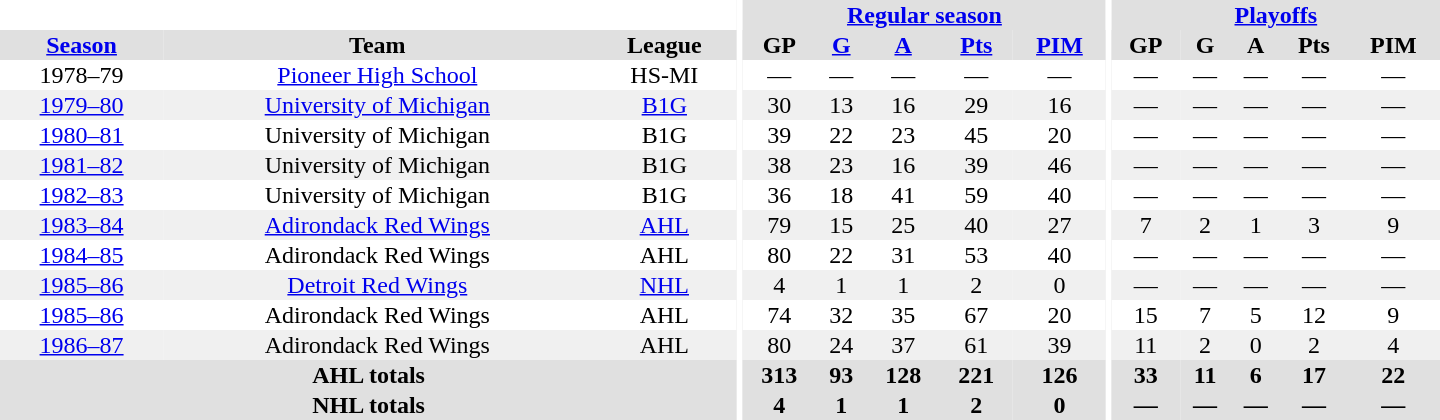<table border="0" cellpadding="1" cellspacing="0" style="text-align:center; width:60em">
<tr bgcolor="#e0e0e0">
<th colspan="3" bgcolor="#ffffff"></th>
<th rowspan="100" bgcolor="#ffffff"></th>
<th colspan="5"><a href='#'>Regular season</a></th>
<th rowspan="100" bgcolor="#ffffff"></th>
<th colspan="5"><a href='#'>Playoffs</a></th>
</tr>
<tr bgcolor="#e0e0e0">
<th><a href='#'>Season</a></th>
<th>Team</th>
<th>League</th>
<th>GP</th>
<th><a href='#'>G</a></th>
<th><a href='#'>A</a></th>
<th><a href='#'>Pts</a></th>
<th><a href='#'>PIM</a></th>
<th>GP</th>
<th>G</th>
<th>A</th>
<th>Pts</th>
<th>PIM</th>
</tr>
<tr>
<td>1978–79</td>
<td><a href='#'>Pioneer High School</a></td>
<td>HS-MI</td>
<td>—</td>
<td>—</td>
<td>—</td>
<td>—</td>
<td>—</td>
<td>—</td>
<td>—</td>
<td>—</td>
<td>—</td>
<td>—</td>
</tr>
<tr bgcolor="#f0f0f0">
<td><a href='#'>1979–80</a></td>
<td><a href='#'>University of Michigan</a></td>
<td><a href='#'>B1G</a></td>
<td>30</td>
<td>13</td>
<td>16</td>
<td>29</td>
<td>16</td>
<td>—</td>
<td>—</td>
<td>—</td>
<td>—</td>
<td>—</td>
</tr>
<tr>
<td><a href='#'>1980–81</a></td>
<td>University of Michigan</td>
<td>B1G</td>
<td>39</td>
<td>22</td>
<td>23</td>
<td>45</td>
<td>20</td>
<td>—</td>
<td>—</td>
<td>—</td>
<td>—</td>
<td>—</td>
</tr>
<tr bgcolor="#f0f0f0">
<td><a href='#'>1981–82</a></td>
<td>University of Michigan</td>
<td>B1G</td>
<td>38</td>
<td>23</td>
<td>16</td>
<td>39</td>
<td>46</td>
<td>—</td>
<td>—</td>
<td>—</td>
<td>—</td>
<td>—</td>
</tr>
<tr>
<td><a href='#'>1982–83</a></td>
<td>University of Michigan</td>
<td>B1G</td>
<td>36</td>
<td>18</td>
<td>41</td>
<td>59</td>
<td>40</td>
<td>—</td>
<td>—</td>
<td>—</td>
<td>—</td>
<td>—</td>
</tr>
<tr bgcolor="#f0f0f0">
<td><a href='#'>1983–84</a></td>
<td><a href='#'>Adirondack Red Wings</a></td>
<td><a href='#'>AHL</a></td>
<td>79</td>
<td>15</td>
<td>25</td>
<td>40</td>
<td>27</td>
<td>7</td>
<td>2</td>
<td>1</td>
<td>3</td>
<td>9</td>
</tr>
<tr>
<td><a href='#'>1984–85</a></td>
<td>Adirondack Red Wings</td>
<td>AHL</td>
<td>80</td>
<td>22</td>
<td>31</td>
<td>53</td>
<td>40</td>
<td>—</td>
<td>—</td>
<td>—</td>
<td>—</td>
<td>—</td>
</tr>
<tr bgcolor="#f0f0f0">
<td><a href='#'>1985–86</a></td>
<td><a href='#'>Detroit Red Wings</a></td>
<td><a href='#'>NHL</a></td>
<td>4</td>
<td>1</td>
<td>1</td>
<td>2</td>
<td>0</td>
<td>—</td>
<td>—</td>
<td>—</td>
<td>—</td>
<td>—</td>
</tr>
<tr>
<td><a href='#'>1985–86</a></td>
<td>Adirondack Red Wings</td>
<td>AHL</td>
<td>74</td>
<td>32</td>
<td>35</td>
<td>67</td>
<td>20</td>
<td>15</td>
<td>7</td>
<td>5</td>
<td>12</td>
<td>9</td>
</tr>
<tr bgcolor="#f0f0f0">
<td><a href='#'>1986–87</a></td>
<td>Adirondack Red Wings</td>
<td>AHL</td>
<td>80</td>
<td>24</td>
<td>37</td>
<td>61</td>
<td>39</td>
<td>11</td>
<td>2</td>
<td>0</td>
<td>2</td>
<td>4</td>
</tr>
<tr bgcolor="#e0e0e0">
<th colspan="3">AHL totals</th>
<th>313</th>
<th>93</th>
<th>128</th>
<th>221</th>
<th>126</th>
<th>33</th>
<th>11</th>
<th>6</th>
<th>17</th>
<th>22</th>
</tr>
<tr bgcolor="#e0e0e0">
<th colspan="3">NHL totals</th>
<th>4</th>
<th>1</th>
<th>1</th>
<th>2</th>
<th>0</th>
<th>—</th>
<th>—</th>
<th>—</th>
<th>—</th>
<th>—</th>
</tr>
</table>
